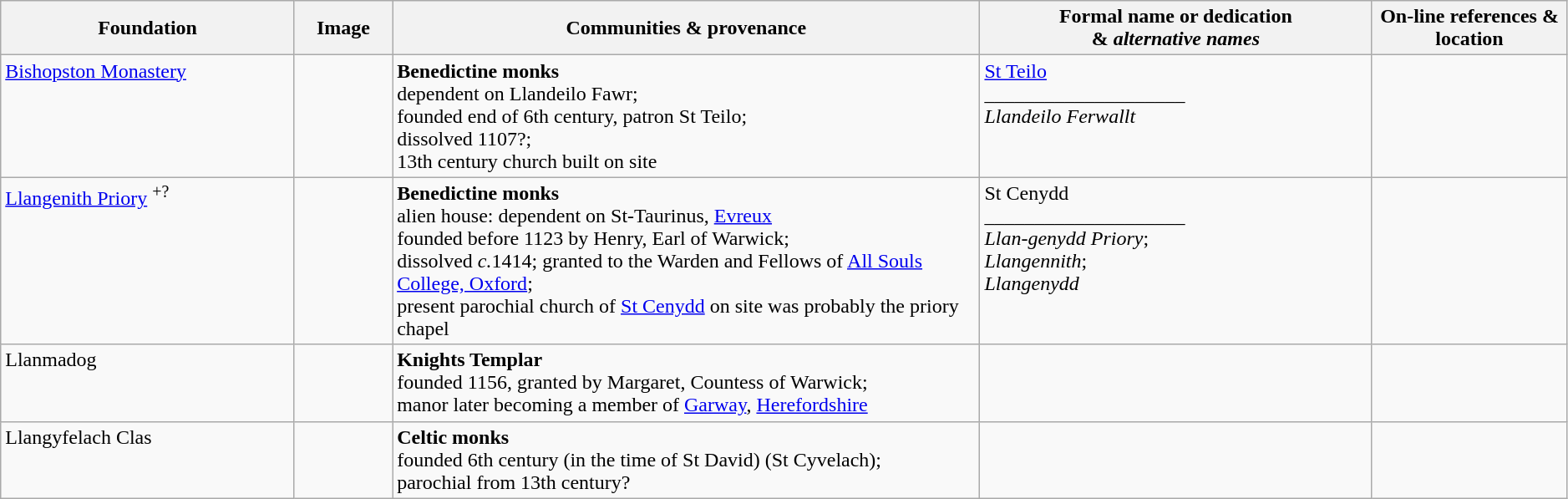<table style="width:99%;" class="wikitable">
<tr>
<th style="width:15%;">Foundation</th>
<th style="width:5%;">Image</th>
<th style="width:30%;">Communities & provenance</th>
<th style="width:20%;">Formal name or dedication <br>& <em>alternative names</em></th>
<th style="width:10%;">On-line references & location</th>
</tr>
<tr valign=top>
<td><a href='#'>Bishopston Monastery</a></td>
<td></td>
<td><strong>Benedictine monks</strong><br>dependent on Llandeilo Fawr;<br>founded end of 6th century, patron St Teilo;<br>dissolved 1107?;<br>13th century church built on site</td>
<td><a href='#'>St Teilo</a><br>____________________<br><em>Llandeilo Ferwallt</em></td>
<td><br><br></td>
</tr>
<tr valign=top>
<td><a href='#'>Llangenith Priory</a> <sup>+?</sup></td>
<td></td>
<td><strong>Benedictine monks</strong><br><span>alien house</span>: dependent on St-Taurinus, <a href='#'>Evreux</a><br>founded before 1123 by Henry, Earl of Warwick;<br>dissolved <em>c.</em>1414; granted to the Warden and Fellows of <a href='#'>All Souls College, Oxford</a>;<br>present parochial church of <a href='#'>St Cenydd</a> on site was probably the priory chapel</td>
<td>St Cenydd<br>____________________<br><em>Llan-genydd Priory</em>;<br><em>Llangennith</em>;<br><em>Llangenydd</em></td>
<td><br><br></td>
</tr>
<tr valign=top>
<td>Llanmadog</td>
<td></td>
<td><strong>Knights Templar</strong><br>founded 1156, granted by Margaret, Countess of Warwick;<br>manor later becoming a member of <a href='#'>Garway</a>, <a href='#'>Herefordshire</a></td>
<td></td>
<td></td>
</tr>
<tr valign=top>
<td>Llangyfelach Clas</td>
<td></td>
<td><strong>Celtic monks</strong><br>founded 6th century (in the time of St David) (St Cyvelach);<br>parochial from 13th century?</td>
<td></td>
<td></td>
</tr>
</table>
